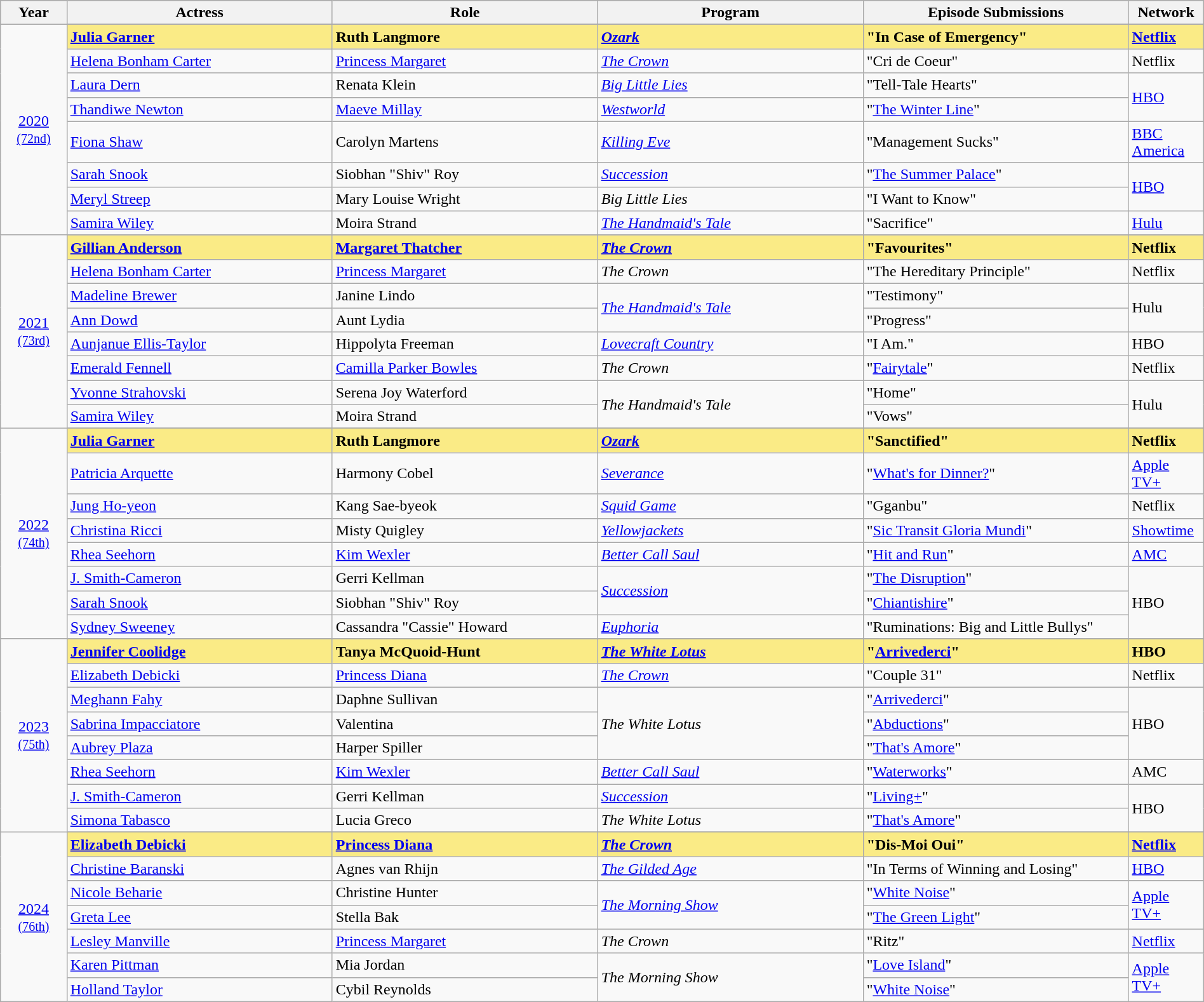<table class="wikitable" style="width:100%; text-align: left;">
<tr style="background:#bebebe;">
<th style="width:5%;">Year</th>
<th style="width:20%;">Actress</th>
<th style="width:20%;">Role</th>
<th style="width:20%;">Program</th>
<th style="width:20%;">Episode Submissions</th>
<th style="width:5%;">Network</th>
</tr>
<tr>
<td rowspan=9 style="text-align:center"><a href='#'>2020</a><br><small><a href='#'>(72nd)</a></small><br></td>
</tr>
<tr style="background:#FAEB86">
<td><strong><a href='#'>Julia Garner</a></strong></td>
<td><strong>Ruth Langmore</strong></td>
<td><strong><em><a href='#'>Ozark</a></em></strong></td>
<td><strong>"In Case of Emergency"</strong></td>
<td><strong><a href='#'>Netflix</a></strong></td>
</tr>
<tr>
<td><a href='#'>Helena Bonham Carter</a></td>
<td><a href='#'>Princess Margaret</a></td>
<td><em><a href='#'>The Crown</a></em></td>
<td>"Cri de Coeur"</td>
<td>Netflix</td>
</tr>
<tr>
<td><a href='#'>Laura Dern</a></td>
<td>Renata Klein</td>
<td><em><a href='#'>Big Little Lies</a></em></td>
<td>"Tell-Tale Hearts"</td>
<td rowspan="2"><a href='#'>HBO</a></td>
</tr>
<tr>
<td><a href='#'>Thandiwe Newton</a></td>
<td><a href='#'>Maeve Millay</a></td>
<td><em><a href='#'>Westworld</a></em></td>
<td>"<a href='#'>The Winter Line</a>"</td>
</tr>
<tr>
<td><a href='#'>Fiona Shaw</a></td>
<td>Carolyn Martens</td>
<td><em><a href='#'>Killing Eve</a></em></td>
<td>"Management Sucks"</td>
<td><a href='#'>BBC America</a></td>
</tr>
<tr>
<td><a href='#'>Sarah Snook</a></td>
<td>Siobhan "Shiv" Roy</td>
<td><em><a href='#'>Succession</a></em></td>
<td>"<a href='#'>The Summer Palace</a>"</td>
<td rowspan="2"><a href='#'>HBO</a></td>
</tr>
<tr>
<td><a href='#'>Meryl Streep</a></td>
<td>Mary Louise Wright</td>
<td><em>Big Little Lies</em></td>
<td>"I Want to Know"</td>
</tr>
<tr>
<td><a href='#'>Samira Wiley</a></td>
<td>Moira Strand</td>
<td><em><a href='#'>The Handmaid's Tale</a></em></td>
<td>"Sacrifice"</td>
<td><a href='#'>Hulu</a></td>
</tr>
<tr>
<td rowspan=9 style="text-align:center"><a href='#'>2021</a><br><small><a href='#'>(73rd)</a></small><br></td>
</tr>
<tr style="background:#FAEB86">
<td><strong><a href='#'>Gillian Anderson</a></strong></td>
<td><strong><a href='#'>Margaret Thatcher</a></strong></td>
<td><strong><em><a href='#'>The Crown</a></em></strong></td>
<td><strong>"Favourites"</strong></td>
<td><strong>Netflix</strong></td>
</tr>
<tr>
<td><a href='#'>Helena Bonham Carter</a></td>
<td><a href='#'>Princess Margaret</a></td>
<td><em>The Crown</em></td>
<td>"The Hereditary Principle"</td>
<td>Netflix</td>
</tr>
<tr>
<td><a href='#'>Madeline Brewer</a></td>
<td>Janine Lindo</td>
<td rowspan="2"><em><a href='#'>The Handmaid's Tale</a></em></td>
<td>"Testimony"</td>
<td rowspan="2">Hulu</td>
</tr>
<tr>
<td><a href='#'>Ann Dowd</a></td>
<td>Aunt Lydia</td>
<td>"Progress"</td>
</tr>
<tr>
<td><a href='#'>Aunjanue Ellis-Taylor</a></td>
<td>Hippolyta Freeman</td>
<td><em><a href='#'>Lovecraft Country</a></em></td>
<td>"I Am."</td>
<td>HBO</td>
</tr>
<tr>
<td><a href='#'>Emerald Fennell</a></td>
<td><a href='#'>Camilla Parker Bowles</a></td>
<td><em>The Crown</em></td>
<td>"<a href='#'>Fairytale</a>"</td>
<td>Netflix</td>
</tr>
<tr>
<td><a href='#'>Yvonne Strahovski</a></td>
<td>Serena Joy Waterford</td>
<td rowspan="2"><em>The Handmaid's Tale</em></td>
<td>"Home"</td>
<td rowspan="2">Hulu</td>
</tr>
<tr>
<td><a href='#'>Samira Wiley</a></td>
<td>Moira Strand</td>
<td>"Vows"</td>
</tr>
<tr>
<td rowspan=9 style="text-align:center"><a href='#'>2022</a><br><small><a href='#'>(74th)</a></small><br></td>
</tr>
<tr style="background:#FAEB86">
<td><strong><a href='#'>Julia Garner</a></strong></td>
<td><strong>Ruth Langmore</strong></td>
<td><strong><em><a href='#'>Ozark</a></em></strong></td>
<td><strong>"Sanctified"</strong></td>
<td><strong>Netflix</strong></td>
</tr>
<tr>
<td><a href='#'>Patricia Arquette</a></td>
<td>Harmony Cobel</td>
<td><em><a href='#'>Severance</a></em></td>
<td>"<a href='#'>What's for Dinner?</a>"</td>
<td><a href='#'>Apple TV+</a></td>
</tr>
<tr>
<td><a href='#'>Jung Ho-yeon</a></td>
<td>Kang Sae-byeok</td>
<td><em><a href='#'>Squid Game</a></em></td>
<td>"Gganbu"</td>
<td>Netflix</td>
</tr>
<tr>
<td><a href='#'>Christina Ricci</a></td>
<td>Misty Quigley</td>
<td><em><a href='#'>Yellowjackets</a></em></td>
<td>"<a href='#'>Sic Transit Gloria Mundi</a>"</td>
<td><a href='#'>Showtime</a></td>
</tr>
<tr>
<td><a href='#'>Rhea Seehorn</a></td>
<td><a href='#'>Kim Wexler</a></td>
<td><em><a href='#'>Better Call Saul</a></em></td>
<td>"<a href='#'>Hit and Run</a>"</td>
<td><a href='#'>AMC</a></td>
</tr>
<tr>
<td><a href='#'>J. Smith-Cameron</a></td>
<td>Gerri Kellman</td>
<td rowspan="2"><em><a href='#'>Succession</a></em></td>
<td>"<a href='#'>The Disruption</a>"</td>
<td rowspan="3">HBO</td>
</tr>
<tr>
<td><a href='#'>Sarah Snook</a></td>
<td>Siobhan "Shiv" Roy</td>
<td>"<a href='#'>Chiantishire</a>"</td>
</tr>
<tr>
<td><a href='#'>Sydney Sweeney</a></td>
<td>Cassandra "Cassie" Howard</td>
<td><em><a href='#'>Euphoria</a></em></td>
<td>"Ruminations: Big and Little Bullys"</td>
</tr>
<tr>
<td rowspan=9 style="text-align:center"><a href='#'>2023</a><br><small><a href='#'>(75th)</a></small><br></td>
</tr>
<tr style="background:#FAEB86">
<td><strong><a href='#'>Jennifer Coolidge</a></strong></td>
<td><strong>Tanya McQuoid-Hunt</strong></td>
<td><strong><em><a href='#'>The White Lotus</a></em></strong></td>
<td><strong>"<a href='#'>Arrivederci</a>"</strong></td>
<td><strong>HBO</strong></td>
</tr>
<tr>
<td><a href='#'>Elizabeth Debicki</a></td>
<td><a href='#'>Princess Diana</a></td>
<td><em><a href='#'>The Crown</a></em></td>
<td>"Couple 31"</td>
<td>Netflix</td>
</tr>
<tr>
<td><a href='#'>Meghann Fahy</a></td>
<td>Daphne Sullivan</td>
<td rowspan="3"><em>The White Lotus</em></td>
<td>"<a href='#'>Arrivederci</a>"</td>
<td rowspan="3">HBO</td>
</tr>
<tr>
<td><a href='#'>Sabrina Impacciatore</a></td>
<td>Valentina</td>
<td>"<a href='#'>Abductions</a>"</td>
</tr>
<tr>
<td><a href='#'>Aubrey Plaza</a></td>
<td>Harper Spiller</td>
<td>"<a href='#'>That's Amore</a>"</td>
</tr>
<tr>
<td><a href='#'>Rhea Seehorn</a></td>
<td><a href='#'>Kim Wexler</a></td>
<td><em><a href='#'>Better Call Saul</a></em></td>
<td>"<a href='#'>Waterworks</a>"</td>
<td>AMC</td>
</tr>
<tr>
<td><a href='#'>J. Smith-Cameron</a></td>
<td>Gerri Kellman</td>
<td><em><a href='#'>Succession</a></em></td>
<td>"<a href='#'>Living+</a>"</td>
<td rowspan="2">HBO</td>
</tr>
<tr>
<td><a href='#'>Simona Tabasco</a></td>
<td>Lucia Greco</td>
<td><em>The White Lotus</em></td>
<td>"<a href='#'>That's Amore</a>"</td>
</tr>
<tr>
<td rowspan=8 style="text-align:center"><a href='#'>2024</a><br><small><a href='#'>(76th)</a></small><br></td>
</tr>
<tr style="background:#FAEB86">
<td><strong><a href='#'>Elizabeth Debicki</a></strong></td>
<td><strong><a href='#'>Princess Diana</a></strong></td>
<td><strong><em><a href='#'>The Crown</a></em></strong></td>
<td><strong>"Dis-Moi Oui"</strong></td>
<td><strong><a href='#'>Netflix</a></strong></td>
</tr>
<tr>
<td><a href='#'>Christine Baranski</a></td>
<td>Agnes van Rhijn</td>
<td><em><a href='#'>The Gilded Age</a></em></td>
<td>"In Terms of Winning and Losing"</td>
<td><a href='#'>HBO</a></td>
</tr>
<tr>
<td><a href='#'>Nicole Beharie</a></td>
<td>Christine Hunter</td>
<td rowspan=2><em><a href='#'>The Morning Show</a></em></td>
<td>"<a href='#'>White Noise</a>"</td>
<td rowspan=2><a href='#'>Apple TV+</a></td>
</tr>
<tr>
<td><a href='#'>Greta Lee</a></td>
<td>Stella Bak</td>
<td>"<a href='#'>The Green Light</a>"</td>
</tr>
<tr>
<td><a href='#'>Lesley Manville</a></td>
<td><a href='#'>Princess Margaret</a></td>
<td><em>The Crown</em></td>
<td>"Ritz"</td>
<td><a href='#'>Netflix</a></td>
</tr>
<tr>
<td><a href='#'>Karen Pittman</a></td>
<td>Mia Jordan</td>
<td rowspan="2"><em>The Morning Show</em></td>
<td>"<a href='#'>Love Island</a>"</td>
<td rowspan="2"><a href='#'>Apple TV+</a></td>
</tr>
<tr>
<td><a href='#'>Holland Taylor</a></td>
<td>Cybil Reynolds</td>
<td>"<a href='#'>White Noise</a>"</td>
</tr>
</table>
